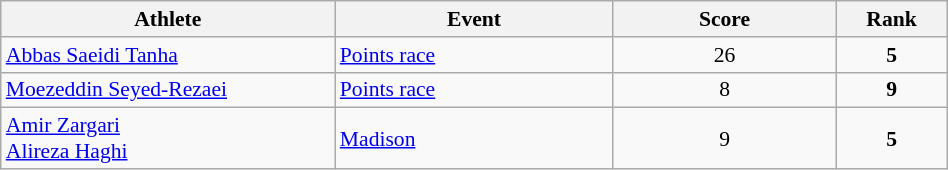<table class="wikitable" width="50%" style="text-align:center; font-size:90%">
<tr>
<th width="30%">Athlete</th>
<th width="25%">Event</th>
<th width="20%">Score</th>
<th width="10%">Rank</th>
</tr>
<tr>
<td align="left"><a href='#'>Abbas Saeidi Tanha</a></td>
<td align="left"><a href='#'>Points race</a></td>
<td>26</td>
<td><strong>5</strong></td>
</tr>
<tr>
<td align="left"><a href='#'>Moezeddin Seyed-Rezaei</a></td>
<td align="left"><a href='#'>Points race</a></td>
<td>8</td>
<td><strong>9</strong></td>
</tr>
<tr>
<td align="left"><a href='#'>Amir Zargari</a><br><a href='#'>Alireza Haghi</a></td>
<td align="left"><a href='#'>Madison</a></td>
<td>9</td>
<td><strong>5</strong></td>
</tr>
</table>
